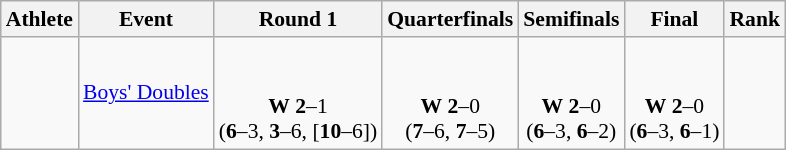<table class=wikitable style="font-size:90%">
<tr>
<th>Athlete</th>
<th>Event</th>
<th>Round 1</th>
<th>Quarterfinals</th>
<th>Semifinals</th>
<th>Final</th>
<th>Rank</th>
</tr>
<tr>
<td> <br></td>
<td><a href='#'>Boys' Doubles</a></td>
<td align=center><br><br><strong>W</strong> <strong>2</strong>–1<br> (<strong>6</strong>–3, <strong>3</strong>–6, [<strong>10</strong>–6])</td>
<td align=center><br><br><strong>W</strong> <strong>2</strong>–0<br> (<strong>7</strong>–6, <strong>7</strong>–5)</td>
<td align=center><br><br><strong>W</strong> <strong>2</strong>–0<br> (<strong>6</strong>–3, <strong>6</strong>–2)</td>
<td align=center><br><br><strong>W</strong> <strong>2</strong>–0<br> (<strong>6</strong>–3, <strong>6</strong>–1)</td>
<td align=center></td>
</tr>
</table>
